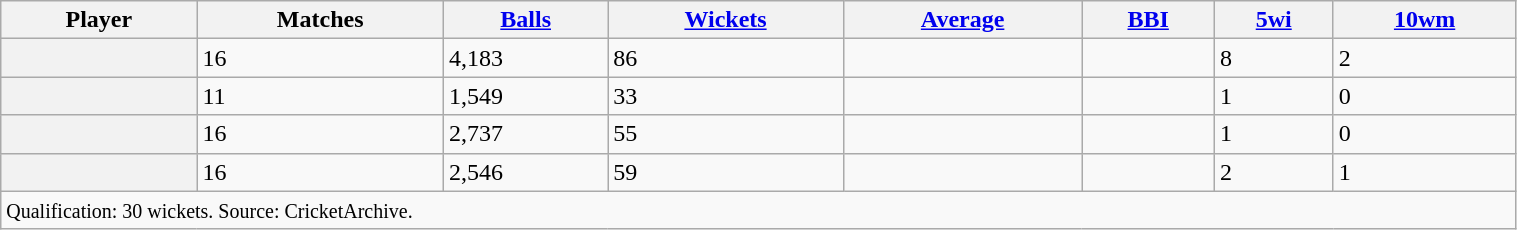<table class="wikitable sortable plainrowheaders" style="width:80%;">
<tr>
<th>Player</th>
<th>Matches</th>
<th><a href='#'>Balls</a></th>
<th><a href='#'>Wickets</a></th>
<th><a href='#'>Average</a></th>
<th><a href='#'>BBI</a></th>
<th><a href='#'>5wi</a></th>
<th><a href='#'>10wm</a></th>
</tr>
<tr>
<th scope="row"></th>
<td>16</td>
<td>4,183</td>
<td>86</td>
<td></td>
<td></td>
<td>8</td>
<td>2</td>
</tr>
<tr>
<th scope="row"></th>
<td>11</td>
<td>1,549</td>
<td>33</td>
<td></td>
<td></td>
<td>1</td>
<td>0</td>
</tr>
<tr>
<th scope="row"></th>
<td>16</td>
<td>2,737</td>
<td>55</td>
<td></td>
<td></td>
<td>1</td>
<td>0</td>
</tr>
<tr>
<th scope="row"></th>
<td>16</td>
<td>2,546</td>
<td>59</td>
<td></td>
<td></td>
<td>2</td>
<td>1</td>
</tr>
<tr class="sortbottom">
<td colspan="8"><small>Qualification: 30 wickets. Source: CricketArchive.</small></td>
</tr>
</table>
